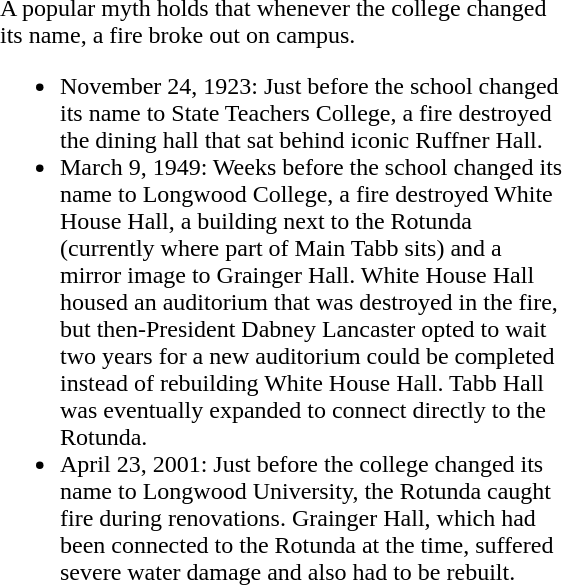<table class="toccolours" cellspacing="3px" style="width: 24em; float: right; margin: 0 0 1em 1em; text-align:left;">
<tr>
<td>A popular myth holds that whenever the college changed its name, a fire broke out on campus.<br><ul><li>November 24, 1923: Just before the school changed its name to State Teachers College, a fire destroyed the dining hall that sat behind iconic Ruffner Hall.</li><li>March 9, 1949: Weeks before the school changed its name to Longwood College, a fire destroyed White House Hall, a building next to the Rotunda (currently where part of Main Tabb sits) and a mirror image to Grainger Hall. White House Hall housed an auditorium that was destroyed in the fire, but then-President Dabney Lancaster opted to wait two years for a new auditorium could be completed instead of rebuilding White House Hall. Tabb Hall was eventually expanded to connect directly to the Rotunda.</li><li>April 23, 2001: Just before the college changed its name to Longwood University, the Rotunda caught fire during renovations. Grainger Hall, which had been connected to the Rotunda at the time, suffered severe water damage and also had to be rebuilt.</li></ul></td>
</tr>
</table>
